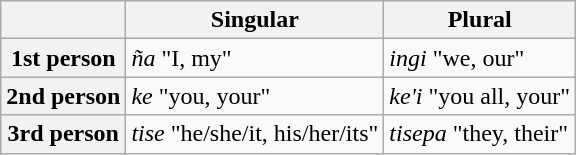<table class="wikitable">
<tr>
<th></th>
<th>Singular</th>
<th>Plural</th>
</tr>
<tr>
<th>1st person</th>
<td><em>ña</em> "I, my"</td>
<td><em>ingi</em> "we, our"</td>
</tr>
<tr>
<th>2nd person</th>
<td><em>ke</em> "you, your"</td>
<td><em>ke'i</em> "you all, your"</td>
</tr>
<tr>
<th>3rd person</th>
<td><em>tise</em> "he/she/it, his/her/its"</td>
<td><em>tisepa</em> "they, their"</td>
</tr>
</table>
